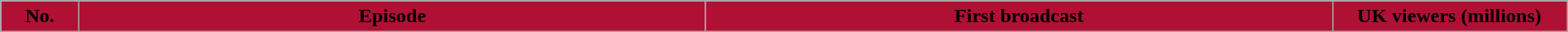<table class="wikitable plainrowheaders" style="width:100%; background:#fff;">
<tr>
<th style="background: #B11035; width: 5%;">No.</th>
<th style="background: #B11035; width: 40%;">Episode</th>
<th style="background: #B11035; width: 40%;">First broadcast</th>
<th style="background: #B11035; width: 15%;">UK viewers (millions) <br>




</th>
</tr>
</table>
